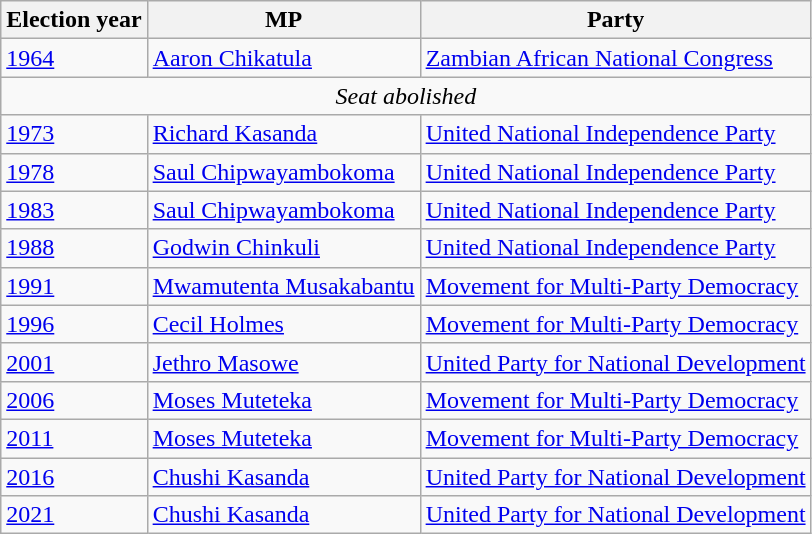<table class=wikitable>
<tr>
<th>Election year</th>
<th>MP</th>
<th>Party</th>
</tr>
<tr>
<td><a href='#'>1964</a></td>
<td><a href='#'>Aaron Chikatula</a></td>
<td><a href='#'>Zambian African National Congress</a></td>
</tr>
<tr>
<td colspan=4 align=center><em>Seat abolished</em></td>
</tr>
<tr>
<td><a href='#'>1973</a></td>
<td><a href='#'>Richard Kasanda</a></td>
<td><a href='#'>United National Independence Party</a></td>
</tr>
<tr>
<td><a href='#'>1978</a></td>
<td><a href='#'>Saul Chipwayambokoma</a></td>
<td><a href='#'>United National Independence Party</a></td>
</tr>
<tr>
<td><a href='#'>1983</a></td>
<td><a href='#'>Saul Chipwayambokoma</a></td>
<td><a href='#'>United National Independence Party</a></td>
</tr>
<tr>
<td><a href='#'>1988</a></td>
<td><a href='#'>Godwin Chinkuli</a></td>
<td><a href='#'>United National Independence Party</a></td>
</tr>
<tr>
<td><a href='#'>1991</a></td>
<td><a href='#'>Mwamutenta Musakabantu</a></td>
<td><a href='#'>Movement for Multi-Party Democracy</a></td>
</tr>
<tr>
<td><a href='#'>1996</a></td>
<td><a href='#'>Cecil Holmes</a></td>
<td><a href='#'>Movement for Multi-Party Democracy</a></td>
</tr>
<tr>
<td><a href='#'>2001</a></td>
<td><a href='#'>Jethro Masowe</a></td>
<td><a href='#'>United Party for National Development</a></td>
</tr>
<tr>
<td><a href='#'>2006</a></td>
<td><a href='#'>Moses Muteteka</a></td>
<td><a href='#'>Movement for Multi-Party Democracy</a></td>
</tr>
<tr>
<td><a href='#'>2011</a></td>
<td><a href='#'>Moses Muteteka</a></td>
<td><a href='#'>Movement for Multi-Party Democracy</a></td>
</tr>
<tr>
<td><a href='#'>2016</a></td>
<td><a href='#'>Chushi Kasanda</a></td>
<td><a href='#'>United Party for National Development</a></td>
</tr>
<tr>
<td><a href='#'>2021</a></td>
<td><a href='#'>Chushi Kasanda</a></td>
<td><a href='#'>United Party for National Development</a></td>
</tr>
</table>
